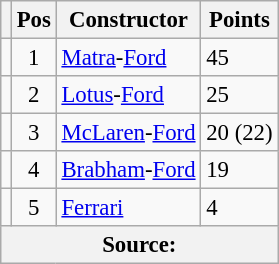<table class="wikitable" style="font-size: 95%;">
<tr>
<th></th>
<th>Pos</th>
<th>Constructor</th>
<th>Points</th>
</tr>
<tr>
<td align="left"></td>
<td align="center">1</td>
<td> <a href='#'>Matra</a>-<a href='#'>Ford</a></td>
<td align="left">45</td>
</tr>
<tr>
<td align="left"></td>
<td align="center">2</td>
<td> <a href='#'>Lotus</a>-<a href='#'>Ford</a></td>
<td align="left">25</td>
</tr>
<tr>
<td align="left"></td>
<td align="center">3</td>
<td> <a href='#'>McLaren</a>-<a href='#'>Ford</a></td>
<td align="left">20 (22)</td>
</tr>
<tr>
<td align="left"></td>
<td align="center">4</td>
<td> <a href='#'>Brabham</a>-<a href='#'>Ford</a></td>
<td align="left">19</td>
</tr>
<tr>
<td align="left"></td>
<td align="center">5</td>
<td> <a href='#'>Ferrari</a></td>
<td align="left">4</td>
</tr>
<tr>
<th colspan=4>Source: </th>
</tr>
</table>
